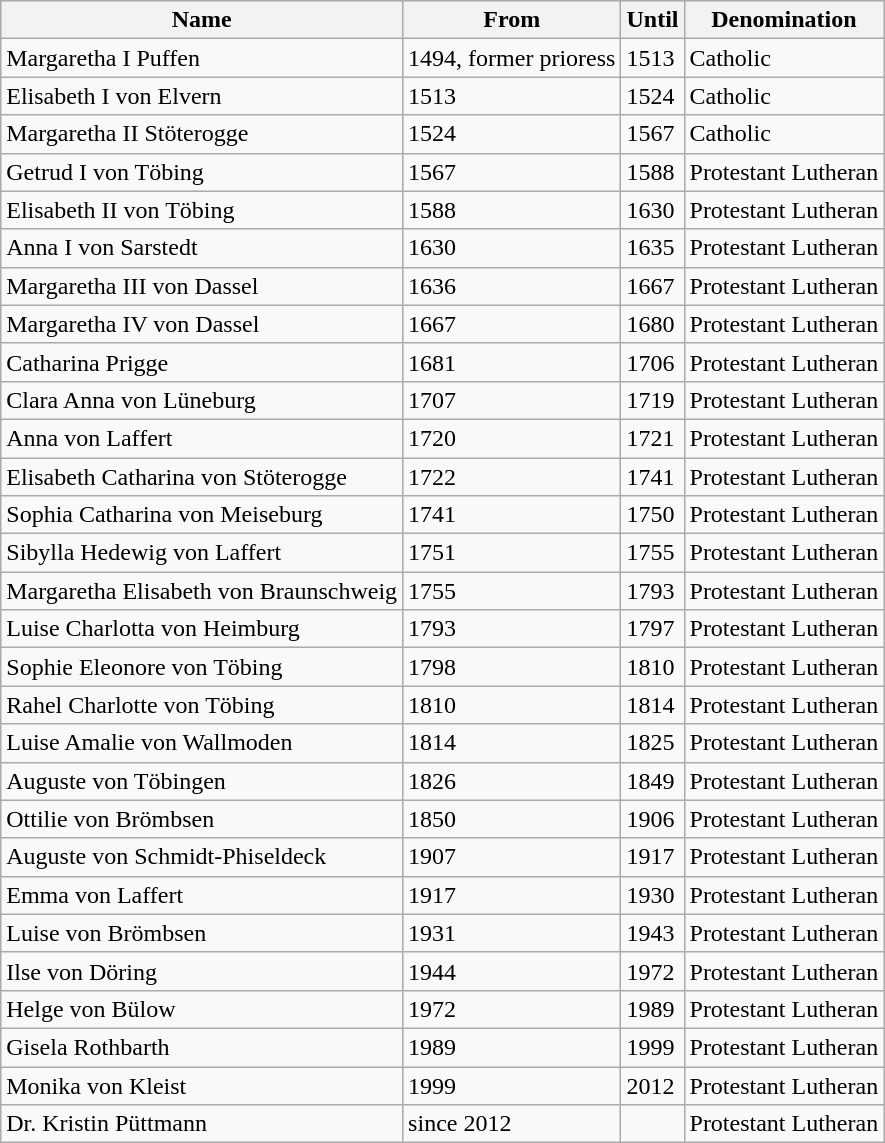<table class="wikitable" style="float:left">
<tr>
<th>Name</th>
<th>From</th>
<th>Until</th>
<th>Denomination</th>
</tr>
<tr>
<td>Margaretha I Puffen</td>
<td>1494, former prioress</td>
<td>1513</td>
<td>Catholic</td>
</tr>
<tr>
<td>Elisabeth I von Elvern</td>
<td>1513</td>
<td>1524</td>
<td>Catholic</td>
</tr>
<tr>
<td>Margaretha II Stöterogge</td>
<td>1524</td>
<td>1567</td>
<td>Catholic</td>
</tr>
<tr>
<td>Getrud I von Töbing</td>
<td>1567</td>
<td>1588</td>
<td>Protestant Lutheran</td>
</tr>
<tr>
<td>Elisabeth II von Töbing</td>
<td>1588</td>
<td>1630</td>
<td>Protestant Lutheran</td>
</tr>
<tr>
<td>Anna I von Sarstedt</td>
<td>1630</td>
<td>1635</td>
<td>Protestant Lutheran</td>
</tr>
<tr>
<td>Margaretha III von Dassel</td>
<td>1636</td>
<td>1667</td>
<td>Protestant Lutheran</td>
</tr>
<tr>
<td>Margaretha IV von Dassel</td>
<td>1667</td>
<td>1680</td>
<td>Protestant Lutheran</td>
</tr>
<tr>
<td>Catharina Prigge</td>
<td>1681</td>
<td>1706</td>
<td>Protestant Lutheran</td>
</tr>
<tr>
<td>Clara Anna von Lüneburg</td>
<td>1707</td>
<td>1719</td>
<td>Protestant Lutheran</td>
</tr>
<tr>
<td>Anna von Laffert</td>
<td>1720</td>
<td>1721</td>
<td>Protestant Lutheran</td>
</tr>
<tr>
<td>Elisabeth Catharina von Stöterogge</td>
<td>1722</td>
<td>1741</td>
<td>Protestant Lutheran</td>
</tr>
<tr>
<td>Sophia Catharina von Meiseburg</td>
<td>1741</td>
<td>1750</td>
<td>Protestant Lutheran</td>
</tr>
<tr>
<td>Sibylla Hedewig von Laffert</td>
<td>1751</td>
<td>1755</td>
<td>Protestant Lutheran</td>
</tr>
<tr>
<td>Margaretha Elisabeth von Braunschweig</td>
<td>1755</td>
<td>1793</td>
<td>Protestant Lutheran</td>
</tr>
<tr>
<td>Luise Charlotta von Heimburg</td>
<td>1793</td>
<td>1797</td>
<td>Protestant Lutheran</td>
</tr>
<tr>
<td>Sophie Eleonore von Töbing</td>
<td>1798</td>
<td>1810</td>
<td>Protestant Lutheran</td>
</tr>
<tr>
<td>Rahel Charlotte von Töbing</td>
<td>1810</td>
<td>1814</td>
<td>Protestant Lutheran</td>
</tr>
<tr>
<td>Luise Amalie von Wallmoden</td>
<td>1814</td>
<td>1825</td>
<td>Protestant Lutheran</td>
</tr>
<tr>
<td>Auguste von Töbingen</td>
<td>1826</td>
<td>1849</td>
<td>Protestant Lutheran</td>
</tr>
<tr>
<td>Ottilie von Brömbsen</td>
<td>1850</td>
<td>1906</td>
<td>Protestant Lutheran</td>
</tr>
<tr>
<td>Auguste von Schmidt-Phiseldeck</td>
<td>1907</td>
<td>1917</td>
<td>Protestant Lutheran</td>
</tr>
<tr>
<td>Emma von Laffert</td>
<td>1917</td>
<td>1930</td>
<td>Protestant Lutheran</td>
</tr>
<tr>
<td>Luise von Brömbsen</td>
<td>1931</td>
<td>1943</td>
<td>Protestant Lutheran</td>
</tr>
<tr>
<td>Ilse von Döring</td>
<td>1944</td>
<td>1972</td>
<td>Protestant Lutheran</td>
</tr>
<tr>
<td>Helge von Bülow</td>
<td>1972</td>
<td>1989</td>
<td>Protestant Lutheran</td>
</tr>
<tr>
<td>Gisela Rothbarth</td>
<td>1989</td>
<td>1999</td>
<td>Protestant Lutheran</td>
</tr>
<tr>
<td>Monika von Kleist</td>
<td>1999</td>
<td>2012</td>
<td>Protestant Lutheran</td>
</tr>
<tr>
<td>Dr. Kristin Püttmann</td>
<td>since 2012</td>
<td></td>
<td>Protestant Lutheran</td>
</tr>
</table>
